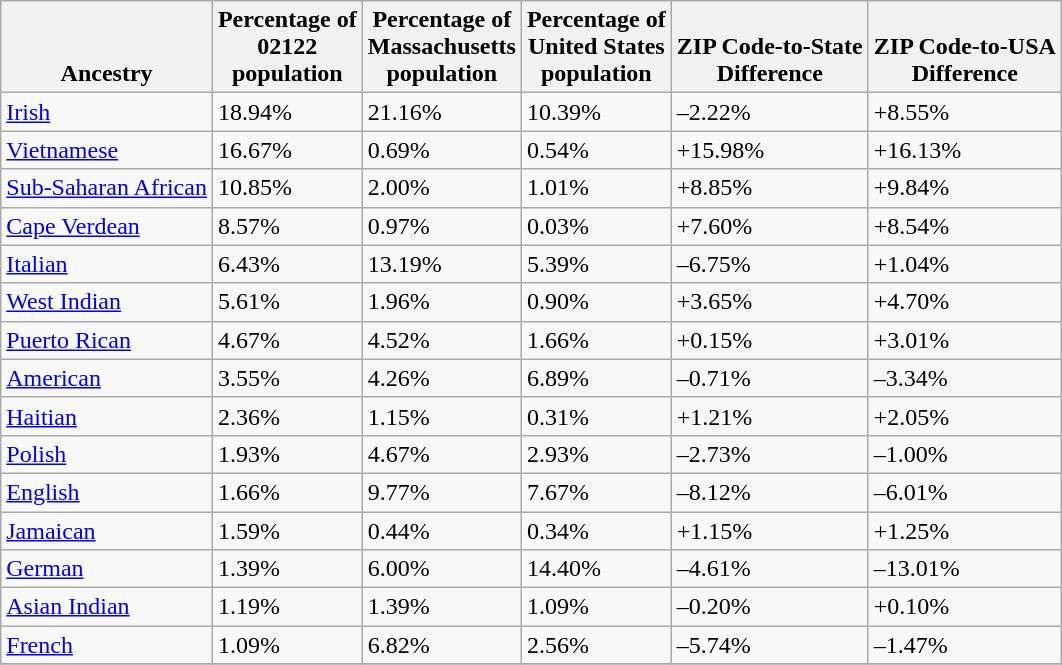<table class="wikitable sortable">
<tr valign=bottom>
<th>Ancestry</th>
<th>Percentage of<br>02122<br>population</th>
<th>Percentage of<br>Massachusetts<br>population</th>
<th>Percentage of<br>United States<br>population</th>
<th>ZIP Code-to-State<br>Difference</th>
<th>ZIP Code-to-USA<br>Difference</th>
</tr>
<tr>
<td><a href='#'>Irish</a></td>
<td>18.94%</td>
<td>21.16%</td>
<td>10.39%</td>
<td>–2.22%</td>
<td>+8.55%</td>
</tr>
<tr>
<td><a href='#'>Vietnamese</a></td>
<td>16.67%</td>
<td>0.69%</td>
<td>0.54%</td>
<td>+15.98%</td>
<td>+16.13%</td>
</tr>
<tr>
<td><a href='#'>Sub-Saharan African</a></td>
<td>10.85%</td>
<td>2.00%</td>
<td>1.01%</td>
<td>+8.85%</td>
<td>+9.84%</td>
</tr>
<tr>
<td><a href='#'>Cape Verdean</a></td>
<td>8.57%</td>
<td>0.97%</td>
<td>0.03%</td>
<td>+7.60%</td>
<td>+8.54%</td>
</tr>
<tr>
<td><a href='#'>Italian</a></td>
<td>6.43%</td>
<td>13.19%</td>
<td>5.39%</td>
<td>–6.75%</td>
<td>+1.04%</td>
</tr>
<tr>
<td><a href='#'>West Indian</a></td>
<td>5.61%</td>
<td>1.96%</td>
<td>0.90%</td>
<td>+3.65%</td>
<td>+4.70%</td>
</tr>
<tr>
<td><a href='#'>Puerto Rican</a></td>
<td>4.67%</td>
<td>4.52%</td>
<td>1.66%</td>
<td>+0.15%</td>
<td>+3.01%</td>
</tr>
<tr>
<td><a href='#'>American</a></td>
<td>3.55%</td>
<td>4.26%</td>
<td>6.89%</td>
<td>–0.71%</td>
<td>–3.34%</td>
</tr>
<tr>
<td><a href='#'>Haitian</a></td>
<td>2.36%</td>
<td>1.15%</td>
<td>0.31%</td>
<td>+1.21%</td>
<td>+2.05%</td>
</tr>
<tr>
<td><a href='#'>Polish</a></td>
<td>1.93%</td>
<td>4.67%</td>
<td>2.93%</td>
<td>–2.73%</td>
<td>–1.00%</td>
</tr>
<tr>
<td><a href='#'>English</a></td>
<td>1.66%</td>
<td>9.77%</td>
<td>7.67%</td>
<td>–8.12%</td>
<td>–6.01%</td>
</tr>
<tr>
<td><a href='#'>Jamaican</a></td>
<td>1.59%</td>
<td>0.44%</td>
<td>0.34%</td>
<td>+1.15%</td>
<td>+1.25%</td>
</tr>
<tr>
<td><a href='#'>German</a></td>
<td>1.39%</td>
<td>6.00%</td>
<td>14.40%</td>
<td>–4.61%</td>
<td>–13.01%</td>
</tr>
<tr>
<td><a href='#'>Asian Indian</a></td>
<td>1.19%</td>
<td>1.39%</td>
<td>1.09%</td>
<td>–0.20%</td>
<td>+0.10%</td>
</tr>
<tr>
<td><a href='#'>French</a></td>
<td>1.09%</td>
<td>6.82%</td>
<td>2.56%</td>
<td>–5.74%</td>
<td>–1.47%</td>
</tr>
<tr>
</tr>
</table>
